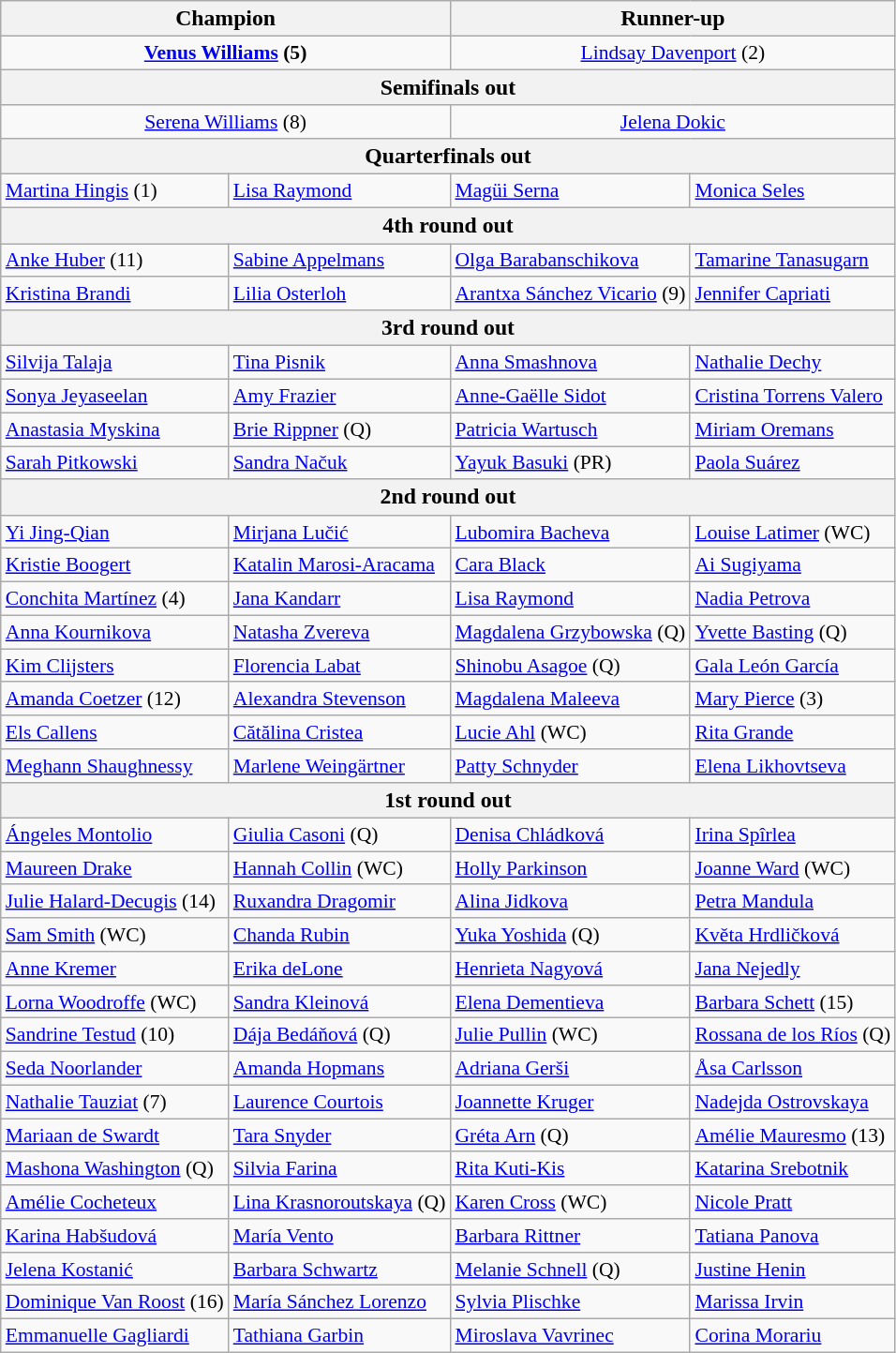<table class="wikitable collapsible collapsed" style=font-size:90%>
<tr style=font-size:110%>
<th colspan=2><strong>Champion</strong></th>
<th colspan=2>Runner-up</th>
</tr>
<tr align=center>
<td colspan=2> <strong><a href='#'>Venus Williams</a> (5)</strong></td>
<td colspan=2> <a href='#'>Lindsay Davenport</a> (2)</td>
</tr>
<tr style=font-size:110%>
<th colspan=4>Semifinals out</th>
</tr>
<tr align=center>
<td colspan=2> <a href='#'>Serena Williams</a> (8)</td>
<td colspan=2> <a href='#'>Jelena Dokic</a></td>
</tr>
<tr style=font-size:110%>
<th colspan=4>Quarterfinals out</th>
</tr>
<tr>
<td> <a href='#'>Martina Hingis</a> (1)</td>
<td> <a href='#'>Lisa Raymond</a></td>
<td> <a href='#'>Magüi Serna</a></td>
<td> <a href='#'>Monica Seles</a></td>
</tr>
<tr style=font-size:110%>
<th colspan=4>4th round out</th>
</tr>
<tr>
<td> <a href='#'>Anke Huber</a> (11)</td>
<td> <a href='#'>Sabine Appelmans</a></td>
<td> <a href='#'>Olga Barabanschikova</a></td>
<td> <a href='#'>Tamarine Tanasugarn</a></td>
</tr>
<tr>
<td> <a href='#'>Kristina Brandi</a></td>
<td> <a href='#'>Lilia Osterloh</a></td>
<td> <a href='#'>Arantxa Sánchez Vicario</a> (9)</td>
<td> <a href='#'>Jennifer Capriati</a></td>
</tr>
<tr style=font-size:110%>
<th colspan=4>3rd round out</th>
</tr>
<tr>
<td> <a href='#'>Silvija Talaja</a></td>
<td> <a href='#'>Tina Pisnik</a></td>
<td> <a href='#'>Anna Smashnova</a></td>
<td> <a href='#'>Nathalie Dechy</a></td>
</tr>
<tr>
<td> <a href='#'>Sonya Jeyaseelan</a></td>
<td> <a href='#'>Amy Frazier</a></td>
<td> <a href='#'>Anne-Gaëlle Sidot</a></td>
<td> <a href='#'>Cristina Torrens Valero</a></td>
</tr>
<tr>
<td> <a href='#'>Anastasia Myskina</a></td>
<td> <a href='#'>Brie Rippner</a> (Q)</td>
<td> <a href='#'>Patricia Wartusch</a></td>
<td> <a href='#'>Miriam Oremans</a></td>
</tr>
<tr>
<td> <a href='#'>Sarah Pitkowski</a></td>
<td> <a href='#'>Sandra Načuk</a></td>
<td> <a href='#'>Yayuk Basuki</a> (PR)</td>
<td> <a href='#'>Paola Suárez</a></td>
</tr>
<tr style=font-size:110%>
<th colspan=4>2nd round out</th>
</tr>
<tr>
<td> <a href='#'>Yi Jing-Qian</a></td>
<td> <a href='#'>Mirjana Lučić</a></td>
<td> <a href='#'>Lubomira Bacheva</a></td>
<td> <a href='#'>Louise Latimer</a> (WC)</td>
</tr>
<tr>
<td> <a href='#'>Kristie Boogert</a></td>
<td> <a href='#'>Katalin Marosi-Aracama</a></td>
<td> <a href='#'>Cara Black</a></td>
<td> <a href='#'>Ai Sugiyama</a></td>
</tr>
<tr>
<td> <a href='#'>Conchita Martínez</a> (4)</td>
<td> <a href='#'>Jana Kandarr</a></td>
<td> <a href='#'>Lisa Raymond</a></td>
<td> <a href='#'>Nadia Petrova</a></td>
</tr>
<tr>
<td> <a href='#'>Anna Kournikova</a></td>
<td> <a href='#'>Natasha Zvereva</a></td>
<td> <a href='#'>Magdalena Grzybowska</a> (Q)</td>
<td> <a href='#'>Yvette Basting</a> (Q)</td>
</tr>
<tr>
<td> <a href='#'>Kim Clijsters</a></td>
<td> <a href='#'>Florencia Labat</a></td>
<td> <a href='#'>Shinobu Asagoe</a> (Q)</td>
<td> <a href='#'>Gala León García</a></td>
</tr>
<tr>
<td> <a href='#'>Amanda Coetzer</a> (12)</td>
<td> <a href='#'>Alexandra Stevenson</a></td>
<td> <a href='#'>Magdalena Maleeva</a></td>
<td> <a href='#'>Mary Pierce</a> (3)</td>
</tr>
<tr>
<td> <a href='#'>Els Callens</a></td>
<td> <a href='#'>Cătălina Cristea</a></td>
<td> <a href='#'>Lucie Ahl</a> (WC)</td>
<td> <a href='#'>Rita Grande</a></td>
</tr>
<tr>
<td> <a href='#'>Meghann Shaughnessy</a></td>
<td> <a href='#'>Marlene Weingärtner</a></td>
<td> <a href='#'>Patty Schnyder</a></td>
<td> <a href='#'>Elena Likhovtseva</a></td>
</tr>
<tr style=font-size:110%>
<th colspan=4>1st round out</th>
</tr>
<tr>
<td> <a href='#'>Ángeles Montolio</a></td>
<td> <a href='#'>Giulia Casoni</a> (Q)</td>
<td> <a href='#'>Denisa Chládková</a></td>
<td> <a href='#'>Irina Spîrlea</a></td>
</tr>
<tr>
<td> <a href='#'>Maureen Drake</a></td>
<td> <a href='#'>Hannah Collin</a> (WC)</td>
<td> <a href='#'>Holly Parkinson</a></td>
<td> <a href='#'>Joanne Ward</a> (WC)</td>
</tr>
<tr>
<td> <a href='#'>Julie Halard-Decugis</a> (14)</td>
<td> <a href='#'>Ruxandra Dragomir</a></td>
<td> <a href='#'>Alina Jidkova</a></td>
<td> <a href='#'>Petra Mandula</a></td>
</tr>
<tr>
<td> <a href='#'>Sam Smith</a> (WC)</td>
<td> <a href='#'>Chanda Rubin</a></td>
<td> <a href='#'>Yuka Yoshida</a> (Q)</td>
<td> <a href='#'>Květa Hrdličková</a></td>
</tr>
<tr>
<td> <a href='#'>Anne Kremer</a></td>
<td> <a href='#'>Erika deLone</a></td>
<td> <a href='#'>Henrieta Nagyová</a></td>
<td> <a href='#'>Jana Nejedly</a></td>
</tr>
<tr>
<td> <a href='#'>Lorna Woodroffe</a> (WC)</td>
<td> <a href='#'>Sandra Kleinová</a></td>
<td> <a href='#'>Elena Dementieva</a></td>
<td> <a href='#'>Barbara Schett</a> (15)</td>
</tr>
<tr>
<td> <a href='#'>Sandrine Testud</a> (10)</td>
<td> <a href='#'>Dája Bedáňová</a> (Q)</td>
<td> <a href='#'>Julie Pullin</a> (WC)</td>
<td> <a href='#'>Rossana de los Ríos</a> (Q)</td>
</tr>
<tr>
<td> <a href='#'>Seda Noorlander</a></td>
<td> <a href='#'>Amanda Hopmans</a></td>
<td> <a href='#'>Adriana Gerši</a></td>
<td> <a href='#'>Åsa Carlsson</a></td>
</tr>
<tr>
<td> <a href='#'>Nathalie Tauziat</a> (7)</td>
<td> <a href='#'>Laurence Courtois</a></td>
<td> <a href='#'>Joannette Kruger</a></td>
<td> <a href='#'>Nadejda Ostrovskaya</a></td>
</tr>
<tr>
<td> <a href='#'>Mariaan de Swardt</a></td>
<td> <a href='#'>Tara Snyder</a></td>
<td> <a href='#'>Gréta Arn</a> (Q)</td>
<td> <a href='#'>Amélie Mauresmo</a> (13)</td>
</tr>
<tr>
<td> <a href='#'>Mashona Washington</a> (Q)</td>
<td> <a href='#'>Silvia Farina</a></td>
<td> <a href='#'>Rita Kuti-Kis</a></td>
<td> <a href='#'>Katarina Srebotnik</a></td>
</tr>
<tr>
<td> <a href='#'>Amélie Cocheteux</a></td>
<td> <a href='#'>Lina Krasnoroutskaya</a> (Q)</td>
<td> <a href='#'>Karen Cross</a> (WC)</td>
<td> <a href='#'>Nicole Pratt</a></td>
</tr>
<tr>
<td> <a href='#'>Karina Habšudová</a></td>
<td> <a href='#'>María Vento</a></td>
<td> <a href='#'>Barbara Rittner</a></td>
<td> <a href='#'>Tatiana Panova</a></td>
</tr>
<tr>
<td> <a href='#'>Jelena Kostanić</a></td>
<td> <a href='#'>Barbara Schwartz</a></td>
<td> <a href='#'>Melanie Schnell</a> (Q)</td>
<td> <a href='#'>Justine Henin</a></td>
</tr>
<tr>
<td> <a href='#'>Dominique Van Roost</a> (16)</td>
<td> <a href='#'>María Sánchez Lorenzo</a></td>
<td> <a href='#'>Sylvia Plischke</a></td>
<td> <a href='#'>Marissa Irvin</a></td>
</tr>
<tr>
<td> <a href='#'>Emmanuelle Gagliardi</a></td>
<td> <a href='#'>Tathiana Garbin</a></td>
<td> <a href='#'>Miroslava Vavrinec</a></td>
<td> <a href='#'>Corina Morariu</a></td>
</tr>
</table>
